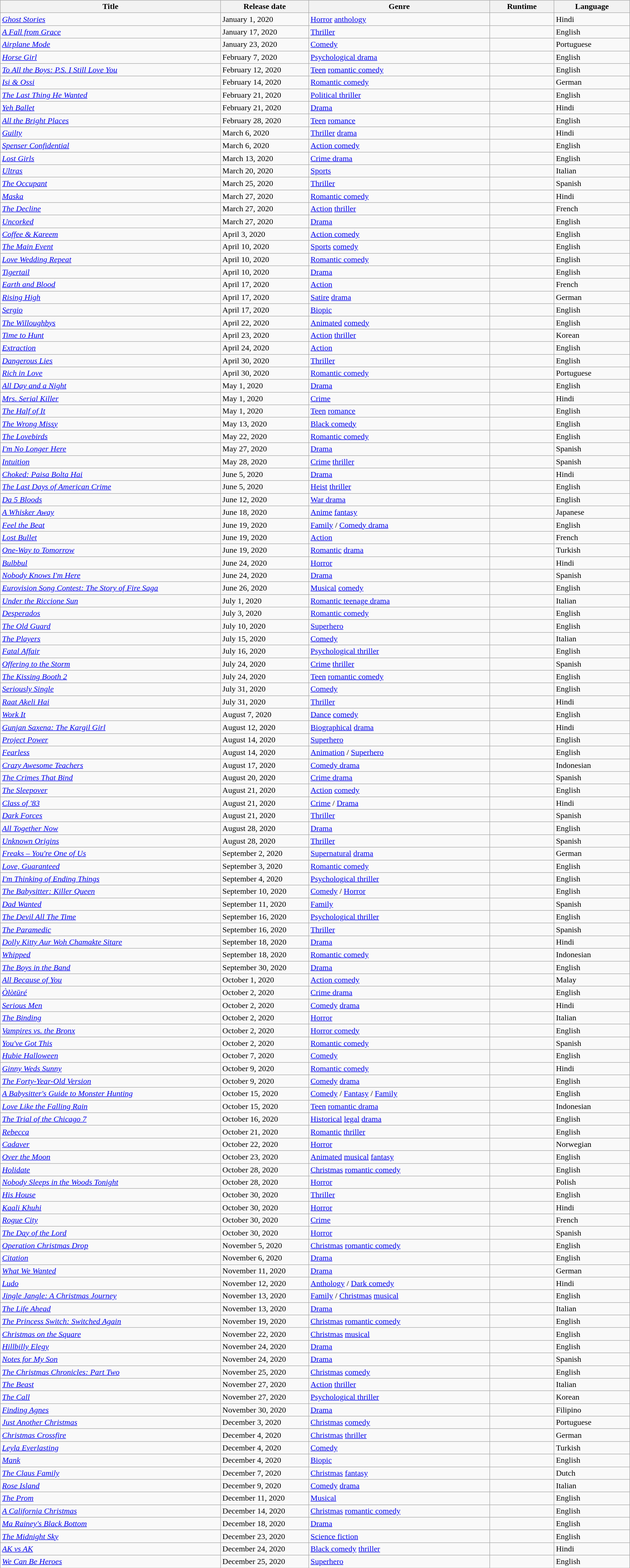<table class="wikitable sortable" style="width:100%">
<tr>
<th style="width:35%;">Title</th>
<th scope="col" style="width:14%;">Release date</th>
<th>Genre</th>
<th>Runtime</th>
<th>Language</th>
</tr>
<tr>
<td><em><a href='#'>Ghost Stories</a></em></td>
<td>January 1, 2020</td>
<td><a href='#'>Horror</a> <a href='#'>anthology</a></td>
<td></td>
<td>Hindi</td>
</tr>
<tr>
<td><em><a href='#'>A Fall from Grace</a></em></td>
<td>January 17, 2020</td>
<td><a href='#'>Thriller</a></td>
<td></td>
<td>English</td>
</tr>
<tr>
<td><em><a href='#'>Airplane Mode</a></em></td>
<td>January 23, 2020</td>
<td><a href='#'>Comedy</a></td>
<td></td>
<td>Portuguese</td>
</tr>
<tr>
<td><em><a href='#'>Horse Girl</a></em></td>
<td>February 7, 2020</td>
<td><a href='#'>Psychological drama</a></td>
<td></td>
<td>English</td>
</tr>
<tr>
<td><em><a href='#'>To All the Boys: P.S. I Still Love You</a></em></td>
<td>February 12, 2020</td>
<td><a href='#'>Teen</a> <a href='#'>romantic comedy</a></td>
<td></td>
<td>English</td>
</tr>
<tr>
<td><em><a href='#'>Isi & Ossi</a></em></td>
<td>February 14, 2020</td>
<td><a href='#'>Romantic comedy</a></td>
<td></td>
<td>German</td>
</tr>
<tr>
<td><em><a href='#'>The Last Thing He Wanted</a></em></td>
<td>February 21, 2020</td>
<td><a href='#'>Political thriller</a></td>
<td></td>
<td>English</td>
</tr>
<tr>
<td><em><a href='#'>Yeh Ballet</a></em></td>
<td>February 21, 2020</td>
<td><a href='#'>Drama</a></td>
<td></td>
<td>Hindi</td>
</tr>
<tr>
<td><em><a href='#'>All the Bright Places</a></em></td>
<td>February 28, 2020</td>
<td><a href='#'>Teen</a> <a href='#'>romance</a></td>
<td></td>
<td>English</td>
</tr>
<tr>
<td><em><a href='#'>Guilty</a></em></td>
<td>March 6, 2020</td>
<td><a href='#'>Thriller</a> <a href='#'>drama</a></td>
<td></td>
<td>Hindi</td>
</tr>
<tr>
<td><em><a href='#'>Spenser Confidential</a></em></td>
<td>March 6, 2020</td>
<td><a href='#'>Action comedy</a></td>
<td></td>
<td>English</td>
</tr>
<tr>
<td><em><a href='#'>Lost Girls</a></em></td>
<td>March 13, 2020</td>
<td><a href='#'>Crime drama</a></td>
<td></td>
<td>English</td>
</tr>
<tr>
<td><em><a href='#'>Ultras</a></em></td>
<td>March 20, 2020</td>
<td><a href='#'>Sports</a></td>
<td></td>
<td>Italian</td>
</tr>
<tr>
<td><em><a href='#'>The Occupant</a></em></td>
<td>March 25, 2020</td>
<td><a href='#'>Thriller</a></td>
<td></td>
<td>Spanish</td>
</tr>
<tr>
<td><em><a href='#'>Maska</a></em></td>
<td>March 27, 2020</td>
<td><a href='#'>Romantic comedy</a></td>
<td></td>
<td>Hindi</td>
</tr>
<tr>
<td><em><a href='#'>The Decline</a></em></td>
<td>March 27, 2020</td>
<td><a href='#'>Action</a> <a href='#'>thriller</a></td>
<td></td>
<td>French</td>
</tr>
<tr>
<td><em><a href='#'>Uncorked</a></em></td>
<td>March 27, 2020</td>
<td><a href='#'>Drama</a></td>
<td></td>
<td>English</td>
</tr>
<tr>
<td><em><a href='#'>Coffee & Kareem</a></em></td>
<td>April 3, 2020</td>
<td><a href='#'>Action comedy</a></td>
<td></td>
<td>English</td>
</tr>
<tr>
<td><em><a href='#'>The Main Event</a></em></td>
<td>April 10, 2020</td>
<td><a href='#'>Sports</a> <a href='#'>comedy</a></td>
<td></td>
<td>English</td>
</tr>
<tr>
<td><em><a href='#'>Love Wedding Repeat</a></em></td>
<td>April 10, 2020</td>
<td><a href='#'>Romantic comedy</a></td>
<td></td>
<td>English</td>
</tr>
<tr>
<td><em><a href='#'>Tigertail</a></em></td>
<td>April 10, 2020</td>
<td><a href='#'>Drama</a></td>
<td></td>
<td>English</td>
</tr>
<tr>
<td><em><a href='#'>Earth and Blood</a></em></td>
<td>April 17, 2020</td>
<td><a href='#'>Action</a></td>
<td></td>
<td>French</td>
</tr>
<tr>
<td><em><a href='#'>Rising High</a></em></td>
<td>April 17, 2020</td>
<td><a href='#'>Satire</a> <a href='#'>drama</a></td>
<td></td>
<td>German</td>
</tr>
<tr>
<td><em><a href='#'>Sergio</a></em></td>
<td>April 17, 2020</td>
<td><a href='#'>Biopic</a></td>
<td></td>
<td>English</td>
</tr>
<tr>
<td><em><a href='#'>The Willoughbys</a></em></td>
<td>April 22, 2020</td>
<td><a href='#'>Animated</a> <a href='#'>comedy</a></td>
<td></td>
<td>English</td>
</tr>
<tr>
<td><em><a href='#'>Time to Hunt</a></em></td>
<td>April 23, 2020</td>
<td><a href='#'>Action</a> <a href='#'>thriller</a></td>
<td></td>
<td>Korean</td>
</tr>
<tr>
<td><em><a href='#'>Extraction</a></em></td>
<td>April 24, 2020</td>
<td><a href='#'>Action</a></td>
<td></td>
<td>English</td>
</tr>
<tr>
<td><em><a href='#'>Dangerous Lies</a></em></td>
<td>April 30, 2020</td>
<td><a href='#'>Thriller</a></td>
<td></td>
<td>English</td>
</tr>
<tr>
<td><em><a href='#'>Rich in Love</a></em></td>
<td>April 30, 2020</td>
<td><a href='#'>Romantic comedy</a></td>
<td></td>
<td>Portuguese</td>
</tr>
<tr>
<td><em><a href='#'>All Day and a Night</a></em></td>
<td>May 1, 2020</td>
<td><a href='#'>Drama</a></td>
<td></td>
<td>English</td>
</tr>
<tr>
<td><em><a href='#'>Mrs. Serial Killer</a></em></td>
<td>May 1, 2020</td>
<td><a href='#'>Crime</a></td>
<td></td>
<td>Hindi</td>
</tr>
<tr>
<td><em><a href='#'>The Half of It</a></em></td>
<td>May 1, 2020</td>
<td><a href='#'>Teen</a> <a href='#'>romance</a></td>
<td></td>
<td>English</td>
</tr>
<tr>
<td><em><a href='#'>The Wrong Missy</a></em></td>
<td>May 13, 2020</td>
<td><a href='#'>Black comedy</a></td>
<td></td>
<td>English</td>
</tr>
<tr>
<td><em><a href='#'>The Lovebirds</a></em></td>
<td>May 22, 2020</td>
<td><a href='#'>Romantic comedy</a></td>
<td></td>
<td>English</td>
</tr>
<tr>
<td><em><a href='#'>I'm No Longer Here</a></em></td>
<td>May 27, 2020</td>
<td><a href='#'>Drama</a></td>
<td></td>
<td>Spanish</td>
</tr>
<tr>
<td><em><a href='#'>Intuition</a></em></td>
<td>May 28, 2020</td>
<td><a href='#'>Crime</a> <a href='#'>thriller</a></td>
<td></td>
<td>Spanish</td>
</tr>
<tr>
<td><em><a href='#'>Choked: Paisa Bolta Hai</a></em></td>
<td>June 5, 2020</td>
<td><a href='#'>Drama</a></td>
<td></td>
<td>Hindi</td>
</tr>
<tr>
<td><em><a href='#'>The Last Days of American Crime</a></em></td>
<td>June 5, 2020</td>
<td><a href='#'>Heist</a> <a href='#'>thriller</a></td>
<td></td>
<td>English</td>
</tr>
<tr>
<td><em><a href='#'>Da 5 Bloods</a></em></td>
<td>June 12, 2020</td>
<td><a href='#'>War drama</a></td>
<td></td>
<td>English</td>
</tr>
<tr>
<td><em><a href='#'>A Whisker Away</a></em></td>
<td>June 18, 2020</td>
<td><a href='#'>Anime</a> <a href='#'>fantasy</a></td>
<td></td>
<td>Japanese</td>
</tr>
<tr>
<td><em><a href='#'>Feel the Beat</a></em></td>
<td>June 19, 2020</td>
<td><a href='#'>Family</a> / <a href='#'>Comedy drama</a></td>
<td></td>
<td>English</td>
</tr>
<tr>
<td><em><a href='#'>Lost Bullet</a></em></td>
<td>June 19, 2020</td>
<td><a href='#'>Action</a></td>
<td></td>
<td>French</td>
</tr>
<tr>
<td><em><a href='#'>One-Way to Tomorrow</a></em></td>
<td>June 19, 2020</td>
<td><a href='#'>Romantic</a> <a href='#'>drama</a></td>
<td></td>
<td>Turkish</td>
</tr>
<tr>
<td><em><a href='#'>Bulbbul</a></em></td>
<td>June 24, 2020</td>
<td><a href='#'>Horror</a></td>
<td></td>
<td>Hindi</td>
</tr>
<tr>
<td><em><a href='#'>Nobody Knows I'm Here</a></em></td>
<td>June 24, 2020</td>
<td><a href='#'>Drama</a></td>
<td></td>
<td>Spanish</td>
</tr>
<tr>
<td><em><a href='#'>Eurovision Song Contest: The Story of Fire Saga</a></em></td>
<td>June 26, 2020</td>
<td><a href='#'>Musical</a> <a href='#'>comedy</a></td>
<td></td>
<td>English</td>
</tr>
<tr>
<td><em><a href='#'>Under the Riccione Sun</a></em></td>
<td>July 1, 2020</td>
<td><a href='#'>Romantic teenage drama</a></td>
<td></td>
<td>Italian</td>
</tr>
<tr>
<td><em><a href='#'>Desperados</a></em></td>
<td>July 3, 2020</td>
<td><a href='#'>Romantic comedy</a></td>
<td></td>
<td>English</td>
</tr>
<tr>
<td><em><a href='#'>The Old Guard</a></em></td>
<td>July 10, 2020</td>
<td><a href='#'>Superhero</a></td>
<td></td>
<td>English</td>
</tr>
<tr>
<td><em><a href='#'>The Players</a></em></td>
<td>July 15, 2020</td>
<td><a href='#'>Comedy</a></td>
<td></td>
<td>Italian</td>
</tr>
<tr>
<td><em><a href='#'>Fatal Affair</a></em></td>
<td>July 16, 2020</td>
<td><a href='#'>Psychological thriller</a></td>
<td></td>
<td>English</td>
</tr>
<tr>
<td><em><a href='#'>Offering to the Storm</a></em></td>
<td>July 24, 2020</td>
<td><a href='#'>Crime</a> <a href='#'>thriller</a></td>
<td></td>
<td>Spanish</td>
</tr>
<tr>
<td><em><a href='#'>The Kissing Booth 2</a></em></td>
<td>July 24, 2020</td>
<td><a href='#'>Teen</a> <a href='#'>romantic comedy</a></td>
<td></td>
<td>English</td>
</tr>
<tr>
<td><em><a href='#'>Seriously Single</a></em></td>
<td>July 31, 2020</td>
<td><a href='#'>Comedy</a></td>
<td></td>
<td>English</td>
</tr>
<tr>
<td><em><a href='#'>Raat Akeli Hai</a></em></td>
<td>July 31, 2020</td>
<td><a href='#'>Thriller</a></td>
<td></td>
<td>Hindi</td>
</tr>
<tr>
<td><em><a href='#'>Work It</a></em></td>
<td>August 7, 2020</td>
<td><a href='#'>Dance</a> <a href='#'>comedy</a></td>
<td></td>
<td>English</td>
</tr>
<tr>
<td><em><a href='#'>Gunjan Saxena: The Kargil Girl</a></em></td>
<td>August 12, 2020</td>
<td><a href='#'>Biographical</a> <a href='#'>drama</a></td>
<td></td>
<td>Hindi</td>
</tr>
<tr>
<td><em><a href='#'>Project Power</a></em></td>
<td>August 14, 2020</td>
<td><a href='#'>Superhero</a></td>
<td></td>
<td>English</td>
</tr>
<tr>
<td><em><a href='#'>Fearless</a></em></td>
<td>August 14, 2020</td>
<td><a href='#'>Animation</a> / <a href='#'>Superhero</a></td>
<td></td>
<td>English</td>
</tr>
<tr>
<td><em><a href='#'>Crazy Awesome Teachers</a></em></td>
<td>August 17, 2020</td>
<td><a href='#'>Comedy drama</a></td>
<td></td>
<td>Indonesian</td>
</tr>
<tr>
<td><em><a href='#'>The Crimes That Bind</a></em></td>
<td>August 20, 2020</td>
<td><a href='#'>Crime drama</a></td>
<td></td>
<td>Spanish</td>
</tr>
<tr>
<td><em><a href='#'>The Sleepover</a></em></td>
<td>August 21, 2020</td>
<td><a href='#'>Action</a> <a href='#'>comedy</a></td>
<td></td>
<td>English</td>
</tr>
<tr>
<td><em><a href='#'>Class of '83</a></em></td>
<td>August 21, 2020</td>
<td><a href='#'>Crime</a> / <a href='#'>Drama</a></td>
<td></td>
<td>Hindi</td>
</tr>
<tr>
<td><em><a href='#'>Dark Forces</a></em></td>
<td>August 21, 2020</td>
<td><a href='#'>Thriller</a></td>
<td></td>
<td>Spanish</td>
</tr>
<tr>
<td><em><a href='#'>All Together Now</a></em></td>
<td>August 28, 2020</td>
<td><a href='#'>Drama</a></td>
<td></td>
<td>English</td>
</tr>
<tr>
<td><em><a href='#'>Unknown Origins</a></em></td>
<td>August 28, 2020</td>
<td><a href='#'>Thriller</a></td>
<td></td>
<td>Spanish</td>
</tr>
<tr>
<td><em><a href='#'>Freaks – You're One of Us</a></em></td>
<td>September 2, 2020</td>
<td><a href='#'>Supernatural</a> <a href='#'>drama</a></td>
<td></td>
<td>German</td>
</tr>
<tr>
<td><em><a href='#'>Love, Guaranteed</a></em></td>
<td>September 3, 2020</td>
<td><a href='#'>Romantic comedy</a></td>
<td></td>
<td>English</td>
</tr>
<tr>
<td><em><a href='#'>I'm Thinking of Ending Things</a></em></td>
<td>September 4, 2020</td>
<td><a href='#'>Psychological thriller</a></td>
<td></td>
<td>English</td>
</tr>
<tr>
<td><em><a href='#'>The Babysitter: Killer Queen</a></em></td>
<td>September 10, 2020</td>
<td><a href='#'>Comedy</a> / <a href='#'>Horror</a></td>
<td></td>
<td>English</td>
</tr>
<tr>
<td><em><a href='#'>Dad Wanted</a></em></td>
<td>September 11, 2020</td>
<td><a href='#'>Family</a></td>
<td></td>
<td>Spanish</td>
</tr>
<tr>
<td><em><a href='#'>The Devil All The Time</a></em></td>
<td>September 16, 2020</td>
<td><a href='#'>Psychological thriller</a></td>
<td></td>
<td>English</td>
</tr>
<tr>
<td><em><a href='#'>The Paramedic</a></em></td>
<td>September 16, 2020</td>
<td><a href='#'>Thriller</a></td>
<td></td>
<td>Spanish</td>
</tr>
<tr>
<td><em><a href='#'>Dolly Kitty Aur Woh Chamakte Sitare</a></em></td>
<td>September 18, 2020</td>
<td><a href='#'>Drama</a></td>
<td></td>
<td>Hindi</td>
</tr>
<tr>
<td><em><a href='#'>Whipped</a></em></td>
<td>September 18, 2020</td>
<td><a href='#'>Romantic comedy</a></td>
<td></td>
<td>Indonesian</td>
</tr>
<tr>
<td><em><a href='#'>The Boys in the Band</a></em></td>
<td>September 30, 2020</td>
<td><a href='#'>Drama</a></td>
<td></td>
<td>English</td>
</tr>
<tr>
<td><em><a href='#'>All Because of You</a></em></td>
<td>October 1, 2020</td>
<td><a href='#'>Action comedy</a></td>
<td></td>
<td>Malay</td>
</tr>
<tr>
<td><em><a href='#'>Òlòtūré</a></em></td>
<td>October 2, 2020</td>
<td><a href='#'>Crime drama</a></td>
<td></td>
<td>English</td>
</tr>
<tr>
<td><em><a href='#'>Serious Men</a></em></td>
<td>October 2, 2020</td>
<td><a href='#'>Comedy</a> <a href='#'>drama</a></td>
<td></td>
<td>Hindi</td>
</tr>
<tr>
<td><em><a href='#'>The Binding</a></em></td>
<td>October 2, 2020</td>
<td><a href='#'>Horror</a></td>
<td></td>
<td>Italian</td>
</tr>
<tr>
<td><em><a href='#'>Vampires vs. the Bronx</a></em></td>
<td>October 2, 2020</td>
<td><a href='#'>Horror comedy</a></td>
<td></td>
<td>English</td>
</tr>
<tr>
<td><em><a href='#'>You've Got This</a></em></td>
<td>October 2, 2020</td>
<td><a href='#'>Romantic comedy</a></td>
<td></td>
<td>Spanish</td>
</tr>
<tr>
<td><em><a href='#'>Hubie Halloween</a></em></td>
<td>October 7, 2020</td>
<td><a href='#'>Comedy</a></td>
<td></td>
<td>English</td>
</tr>
<tr>
<td><em><a href='#'>Ginny Weds Sunny</a></em></td>
<td>October 9, 2020</td>
<td><a href='#'>Romantic comedy</a></td>
<td></td>
<td>Hindi</td>
</tr>
<tr>
<td><em><a href='#'>The Forty-Year-Old Version</a></em></td>
<td>October 9, 2020</td>
<td><a href='#'>Comedy</a> <a href='#'>drama</a></td>
<td></td>
<td>English</td>
</tr>
<tr>
<td><em><a href='#'>A Babysitter's Guide to Monster Hunting</a></em></td>
<td>October 15, 2020</td>
<td><a href='#'>Comedy</a> / <a href='#'>Fantasy</a> / <a href='#'>Family</a></td>
<td></td>
<td>English</td>
</tr>
<tr>
<td><em><a href='#'>Love Like the Falling Rain</a></em></td>
<td>October 15, 2020</td>
<td><a href='#'>Teen</a> <a href='#'>romantic drama</a></td>
<td></td>
<td>Indonesian</td>
</tr>
<tr>
<td><em><a href='#'>The Trial of the Chicago 7</a></em></td>
<td>October 16, 2020</td>
<td><a href='#'>Historical</a> <a href='#'>legal</a> <a href='#'>drama</a></td>
<td></td>
<td>English</td>
</tr>
<tr>
<td><em><a href='#'>Rebecca</a></em></td>
<td>October 21, 2020</td>
<td><a href='#'>Romantic</a> <a href='#'>thriller</a></td>
<td></td>
<td>English</td>
</tr>
<tr>
<td><em><a href='#'>Cadaver</a></em></td>
<td>October 22, 2020</td>
<td><a href='#'>Horror</a></td>
<td></td>
<td>Norwegian</td>
</tr>
<tr>
<td><em><a href='#'>Over the Moon</a></em></td>
<td>October 23, 2020</td>
<td><a href='#'>Animated</a> <a href='#'>musical</a> <a href='#'>fantasy</a></td>
<td></td>
<td>English</td>
</tr>
<tr>
<td><em><a href='#'>Holidate</a></em></td>
<td>October 28, 2020</td>
<td><a href='#'>Christmas</a> <a href='#'>romantic comedy</a></td>
<td></td>
<td>English</td>
</tr>
<tr>
<td><em><a href='#'>Nobody Sleeps in the Woods Tonight</a></em></td>
<td>October 28, 2020</td>
<td><a href='#'>Horror</a></td>
<td></td>
<td>Polish</td>
</tr>
<tr>
<td><em><a href='#'>His House</a></em></td>
<td>October 30, 2020</td>
<td><a href='#'>Thriller</a></td>
<td></td>
<td>English</td>
</tr>
<tr>
<td><em><a href='#'>Kaali Khuhi</a></em></td>
<td>October 30, 2020</td>
<td><a href='#'>Horror</a></td>
<td></td>
<td>Hindi</td>
</tr>
<tr>
<td><em><a href='#'>Rogue City</a></em></td>
<td>October 30, 2020</td>
<td><a href='#'>Crime</a></td>
<td></td>
<td>French</td>
</tr>
<tr>
<td><em><a href='#'>The Day of the Lord</a></em></td>
<td>October 30, 2020</td>
<td><a href='#'>Horror</a></td>
<td></td>
<td>Spanish</td>
</tr>
<tr>
<td><em><a href='#'>Operation Christmas Drop</a></em></td>
<td>November 5, 2020</td>
<td><a href='#'>Christmas</a> <a href='#'>romantic comedy</a></td>
<td></td>
<td>English</td>
</tr>
<tr>
<td><em><a href='#'>Citation</a></em></td>
<td>November 6, 2020</td>
<td><a href='#'>Drama</a></td>
<td></td>
<td>English</td>
</tr>
<tr>
<td><em><a href='#'>What We Wanted</a></em></td>
<td>November 11, 2020</td>
<td><a href='#'>Drama</a></td>
<td></td>
<td>German</td>
</tr>
<tr>
<td><em><a href='#'>Ludo</a></em></td>
<td>November 12, 2020</td>
<td><a href='#'>Anthology</a> / <a href='#'>Dark comedy</a></td>
<td></td>
<td>Hindi</td>
</tr>
<tr>
<td><em><a href='#'>Jingle Jangle: A Christmas Journey</a></em></td>
<td>November 13, 2020</td>
<td><a href='#'>Family</a> / <a href='#'>Christmas</a> <a href='#'>musical</a></td>
<td></td>
<td>English</td>
</tr>
<tr>
<td><em><a href='#'>The Life Ahead</a></em></td>
<td>November 13, 2020</td>
<td><a href='#'>Drama</a></td>
<td></td>
<td>Italian</td>
</tr>
<tr>
<td><em><a href='#'>The Princess Switch: Switched Again</a></em></td>
<td>November 19, 2020</td>
<td><a href='#'>Christmas</a> <a href='#'>romantic comedy</a></td>
<td></td>
<td>English</td>
</tr>
<tr>
<td><em><a href='#'>Christmas on the Square</a></em></td>
<td>November 22, 2020</td>
<td><a href='#'>Christmas</a> <a href='#'>musical</a></td>
<td></td>
<td>English</td>
</tr>
<tr>
<td><em><a href='#'>Hillbilly Elegy</a></em></td>
<td>November 24, 2020</td>
<td><a href='#'>Drama</a></td>
<td></td>
<td>English</td>
</tr>
<tr>
<td><em><a href='#'>Notes for My Son</a></em></td>
<td>November 24, 2020</td>
<td><a href='#'>Drama</a></td>
<td></td>
<td>Spanish</td>
</tr>
<tr>
<td><em><a href='#'>The Christmas Chronicles: Part Two</a></em></td>
<td>November 25, 2020</td>
<td><a href='#'>Christmas</a> <a href='#'>comedy</a></td>
<td></td>
<td>English</td>
</tr>
<tr>
<td><em><a href='#'>The Beast</a></em></td>
<td>November 27, 2020</td>
<td><a href='#'>Action</a> <a href='#'>thriller</a></td>
<td></td>
<td>Italian</td>
</tr>
<tr>
<td><em><a href='#'>The Call</a></em></td>
<td>November 27, 2020</td>
<td><a href='#'>Psychological thriller</a></td>
<td></td>
<td>Korean</td>
</tr>
<tr>
<td><em><a href='#'>Finding Agnes</a></em></td>
<td>November 30, 2020</td>
<td><a href='#'>Drama</a></td>
<td></td>
<td>Filipino</td>
</tr>
<tr>
<td><em><a href='#'>Just Another Christmas</a></em></td>
<td>December 3, 2020</td>
<td><a href='#'>Christmas</a> <a href='#'>comedy</a></td>
<td></td>
<td>Portuguese</td>
</tr>
<tr>
<td><em><a href='#'>Christmas Crossfire</a></em></td>
<td>December 4, 2020</td>
<td><a href='#'>Christmas</a> <a href='#'>thriller</a></td>
<td></td>
<td>German</td>
</tr>
<tr>
<td><em><a href='#'>Leyla Everlasting</a></em></td>
<td>December 4, 2020</td>
<td><a href='#'>Comedy</a></td>
<td></td>
<td>Turkish</td>
</tr>
<tr>
<td><em><a href='#'>Mank</a></em></td>
<td>December 4, 2020</td>
<td><a href='#'>Biopic</a></td>
<td></td>
<td>English</td>
</tr>
<tr>
<td><em><a href='#'>The Claus Family</a></em></td>
<td>December 7, 2020</td>
<td><a href='#'>Christmas</a> <a href='#'>fantasy</a></td>
<td></td>
<td>Dutch</td>
</tr>
<tr>
<td><em><a href='#'>Rose Island</a></em></td>
<td>December 9, 2020</td>
<td><a href='#'>Comedy</a> <a href='#'>drama</a></td>
<td></td>
<td>Italian</td>
</tr>
<tr>
<td><em><a href='#'>The Prom</a></em></td>
<td>December 11, 2020</td>
<td><a href='#'>Musical</a></td>
<td></td>
<td>English</td>
</tr>
<tr>
<td><em><a href='#'>A California Christmas</a></em></td>
<td>December 14, 2020</td>
<td><a href='#'>Christmas</a> <a href='#'>romantic comedy</a></td>
<td></td>
<td>English</td>
</tr>
<tr>
<td><em><a href='#'>Ma Rainey's Black Bottom</a></em></td>
<td>December 18, 2020</td>
<td><a href='#'>Drama</a></td>
<td></td>
<td>English</td>
</tr>
<tr>
<td><em><a href='#'>The Midnight Sky</a></em></td>
<td>December 23, 2020</td>
<td><a href='#'>Science fiction</a></td>
<td></td>
<td>English</td>
</tr>
<tr>
<td><em><a href='#'>AK vs AK</a></em></td>
<td>December 24, 2020</td>
<td><a href='#'>Black comedy</a> <a href='#'>thriller</a></td>
<td></td>
<td>Hindi</td>
</tr>
<tr>
<td><em><a href='#'>We Can Be Heroes</a></em></td>
<td>December 25, 2020</td>
<td><a href='#'>Superhero</a></td>
<td></td>
<td>English</td>
</tr>
</table>
